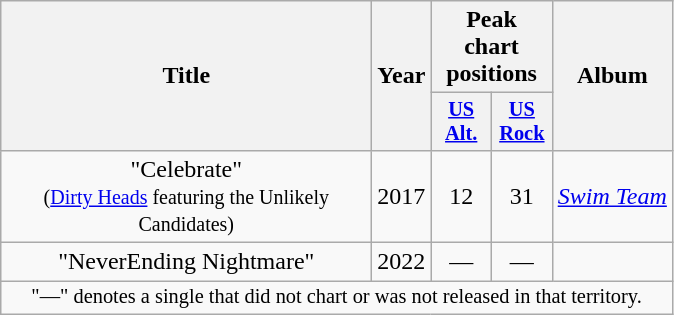<table class="wikitable plainrowheaders" style="text-align:center;">
<tr>
<th scope="col" rowspan="2" style="width:15em;">Title</th>
<th scope="col" rowspan="2">Year</th>
<th scope="col" colspan="2">Peak chart positions</th>
<th scope="col" rowspan="2">Album</th>
</tr>
<tr>
<th scope="col" style="width:2.5em;font-size:85%;"><a href='#'>US<br>Alt.</a><br></th>
<th scope="col" style="width:2.5em;font-size:85%;"><a href='#'>US<br>Rock</a><br></th>
</tr>
<tr>
<td scope="row">"Celebrate"<br><small>(<a href='#'>Dirty Heads</a> featuring the Unlikely Candidates)</small></td>
<td>2017</td>
<td>12</td>
<td>31</td>
<td><em><a href='#'>Swim Team</a></em></td>
</tr>
<tr>
<td scope="row">"NeverEnding Nightmare"<br> </td>
<td>2022</td>
<td>—</td>
<td>—</td>
<td></td>
</tr>
<tr>
<td colspan="5" style="font-size:85%">"—" denotes a single that did not chart or was not released in that territory.</td>
</tr>
</table>
